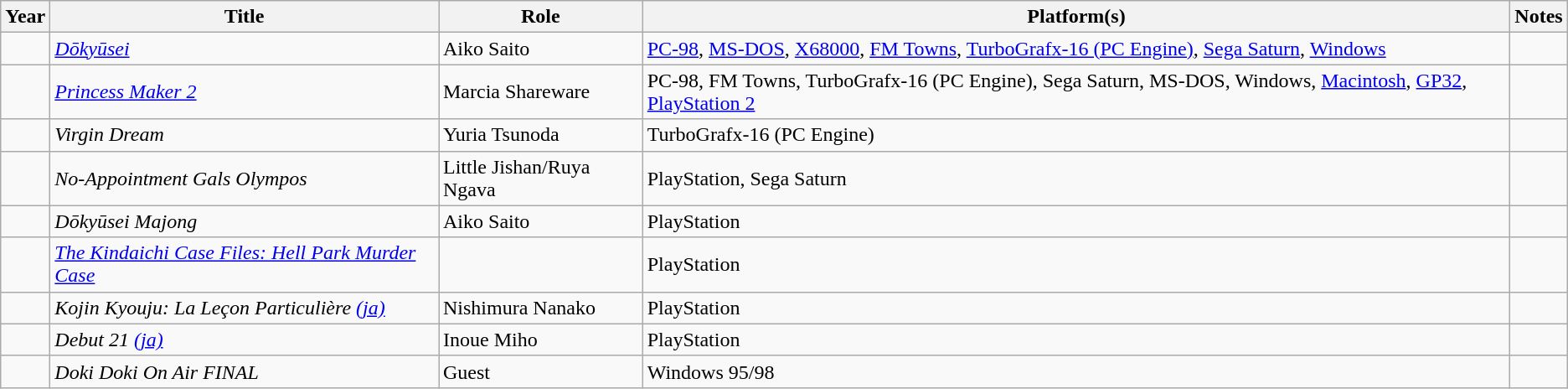<table class="wikitable sortable plainrowheaders">
<tr>
<th>Year</th>
<th>Title</th>
<th>Role</th>
<th class="unsortable">Platform(s)</th>
<th class="unsortable">Notes</th>
</tr>
<tr>
<td></td>
<td><em><a href='#'>Dōkyūsei</a></em></td>
<td>Aiko Saito</td>
<td><a href='#'>PC-98</a>, <a href='#'>MS-DOS</a>, <a href='#'>X68000</a>, <a href='#'>FM Towns</a>, <a href='#'>TurboGrafx-16 (PC Engine)</a>, <a href='#'>Sega Saturn</a>, <a href='#'>Windows</a></td>
<td></td>
</tr>
<tr>
<td></td>
<td><em><a href='#'>Princess Maker 2</a></em></td>
<td>Marcia Shareware</td>
<td>PC-98, FM Towns, TurboGrafx-16 (PC Engine), Sega Saturn, MS-DOS, Windows, <a href='#'>Macintosh</a>, <a href='#'>GP32</a>, <a href='#'>PlayStation 2</a></td>
<td></td>
</tr>
<tr>
<td></td>
<td><em>Virgin Dream</em></td>
<td>Yuria Tsunoda</td>
<td>TurboGrafx-16 (PC Engine)</td>
<td></td>
</tr>
<tr>
<td></td>
<td><em>No-Appointment Gals Olympos</em></td>
<td>Little Jishan/Ruya Ngava</td>
<td>PlayStation, Sega Saturn</td>
<td></td>
</tr>
<tr>
<td></td>
<td><em>Dōkyūsei Majong</em></td>
<td>Aiko Saito</td>
<td>PlayStation</td>
<td></td>
</tr>
<tr>
<td></td>
<td><em><a href='#'>The Kindaichi Case Files: Hell Park Murder Case</a></em></td>
<td></td>
<td>PlayStation</td>
<td></td>
</tr>
<tr>
<td></td>
<td><em>Kojin Kyouju: La Leçon Particulière <a href='#'>(ja)</a></em></td>
<td>Nishimura Nanako</td>
<td>PlayStation</td>
<td></td>
</tr>
<tr>
<td></td>
<td><em>Debut 21 <a href='#'>(ja)</a></em></td>
<td>Inoue Miho</td>
<td>PlayStation</td>
<td></td>
</tr>
<tr>
<td></td>
<td><em>Doki Doki On Air FINAL</em></td>
<td>Guest</td>
<td>Windows 95/98</td>
<td></td>
</tr>
</table>
